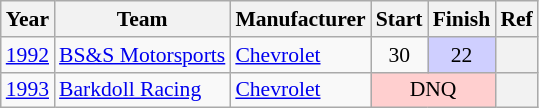<table class="wikitable" style="font-size: 90%;">
<tr>
<th>Year</th>
<th>Team</th>
<th>Manufacturer</th>
<th>Start</th>
<th>Finish</th>
<th>Ref</th>
</tr>
<tr>
<td><a href='#'>1992</a></td>
<td><a href='#'>BS&S Motorsports</a></td>
<td><a href='#'>Chevrolet</a></td>
<td align=center>30</td>
<td align=center style="background:#CFCFFF;">22</td>
<th></th>
</tr>
<tr>
<td><a href='#'>1993</a></td>
<td><a href='#'>Barkdoll Racing</a></td>
<td><a href='#'>Chevrolet</a></td>
<td align=center colspan=2 style="background:#FFCFCF;">DNQ</td>
<th></th>
</tr>
</table>
